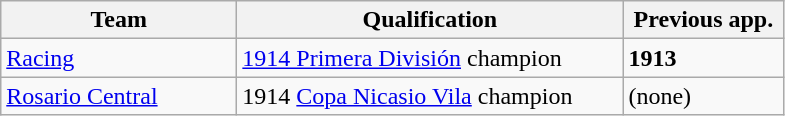<table class="wikitable">
<tr>
<th width=150px>Team</th>
<th width=250px>Qualification</th>
<th width=100px>Previous app.</th>
</tr>
<tr>
<td><a href='#'>Racing</a></td>
<td><a href='#'>1914 Primera División</a> champion</td>
<td><strong>1913</strong></td>
</tr>
<tr>
<td><a href='#'>Rosario Central</a></td>
<td>1914 <a href='#'>Copa Nicasio Vila</a> champion</td>
<td>(none)</td>
</tr>
</table>
